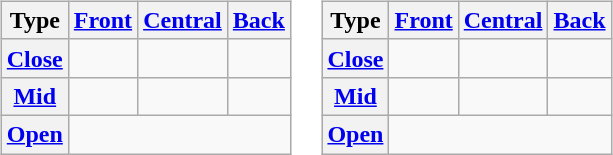<table>
<tr>
<td><br><table class="wikitable" style="text-align: center;">
<tr>
<th>Type</th>
<th><a href='#'>Front</a></th>
<th><a href='#'>Central</a></th>
<th><a href='#'>Back</a></th>
</tr>
<tr>
<th><a href='#'>Close</a></th>
<td></td>
<td></td>
<td></td>
</tr>
<tr>
<th><a href='#'>Mid</a></th>
<td></td>
<td></td>
<td></td>
</tr>
<tr>
<th><a href='#'>Open</a></th>
<td colspan="3"></td>
</tr>
</table>
</td>
<td><br><table class="wikitable" style="text-align: center;">
<tr>
<th>Type</th>
<th><a href='#'>Front</a></th>
<th><a href='#'>Central</a></th>
<th><a href='#'>Back</a></th>
</tr>
<tr>
<th><a href='#'>Close</a></th>
<td></td>
<td></td>
<td></td>
</tr>
<tr>
<th><a href='#'>Mid</a></th>
<td></td>
<td></td>
<td></td>
</tr>
<tr>
<th><a href='#'>Open</a></th>
<td colspan="3"></td>
</tr>
</table>
</td>
</tr>
</table>
